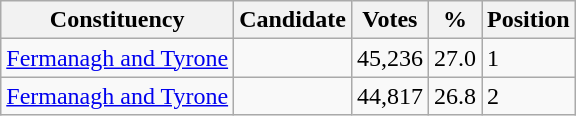<table class="wikitable sortable">
<tr>
<th>Constituency</th>
<th>Candidate</th>
<th>Votes</th>
<th>%</th>
<th>Position</th>
</tr>
<tr>
<td><a href='#'>Fermanagh and Tyrone</a></td>
<td></td>
<td>45,236</td>
<td>27.0</td>
<td>1</td>
</tr>
<tr>
<td><a href='#'>Fermanagh and Tyrone</a></td>
<td></td>
<td>44,817</td>
<td>26.8</td>
<td>2</td>
</tr>
</table>
